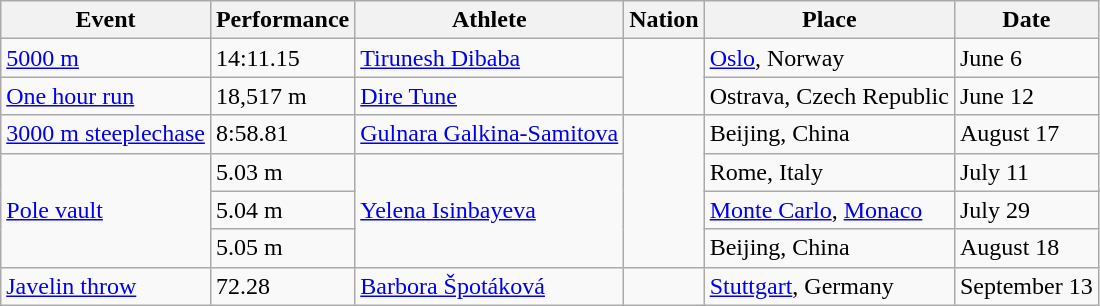<table class="wikitable" border="1">
<tr>
<th>Event</th>
<th>Performance</th>
<th>Athlete</th>
<th>Nation</th>
<th>Place</th>
<th>Date</th>
</tr>
<tr>
<td><a href='#'>5000 m</a></td>
<td>14:11.15</td>
<td><a href='#'>Tirunesh Dibaba</a></td>
<td rowspan=2></td>
<td><a href='#'>Oslo</a>, Norway</td>
<td>June 6</td>
</tr>
<tr>
<td><a href='#'>One hour run</a></td>
<td>18,517 m</td>
<td><a href='#'>Dire Tune</a></td>
<td>Ostrava, Czech Republic</td>
<td>June 12</td>
</tr>
<tr>
<td><a href='#'>3000 m steeplechase</a></td>
<td>8:58.81</td>
<td><a href='#'>Gulnara Galkina-Samitova</a></td>
<td rowspan=4></td>
<td>Beijing, China</td>
<td>August 17</td>
</tr>
<tr>
<td rowspan=3><a href='#'>Pole vault</a></td>
<td>5.03 m</td>
<td rowspan=3><a href='#'>Yelena Isinbayeva</a></td>
<td>Rome, Italy</td>
<td>July 11</td>
</tr>
<tr>
<td>5.04 m</td>
<td><a href='#'>Monte Carlo</a>, <a href='#'>Monaco</a></td>
<td>July 29</td>
</tr>
<tr>
<td>5.05 m</td>
<td>Beijing, China</td>
<td>August 18</td>
</tr>
<tr>
<td><a href='#'>Javelin throw</a></td>
<td>72.28</td>
<td><a href='#'>Barbora Špotáková</a></td>
<td></td>
<td><a href='#'>Stuttgart</a>, Germany</td>
<td>September 13</td>
</tr>
</table>
